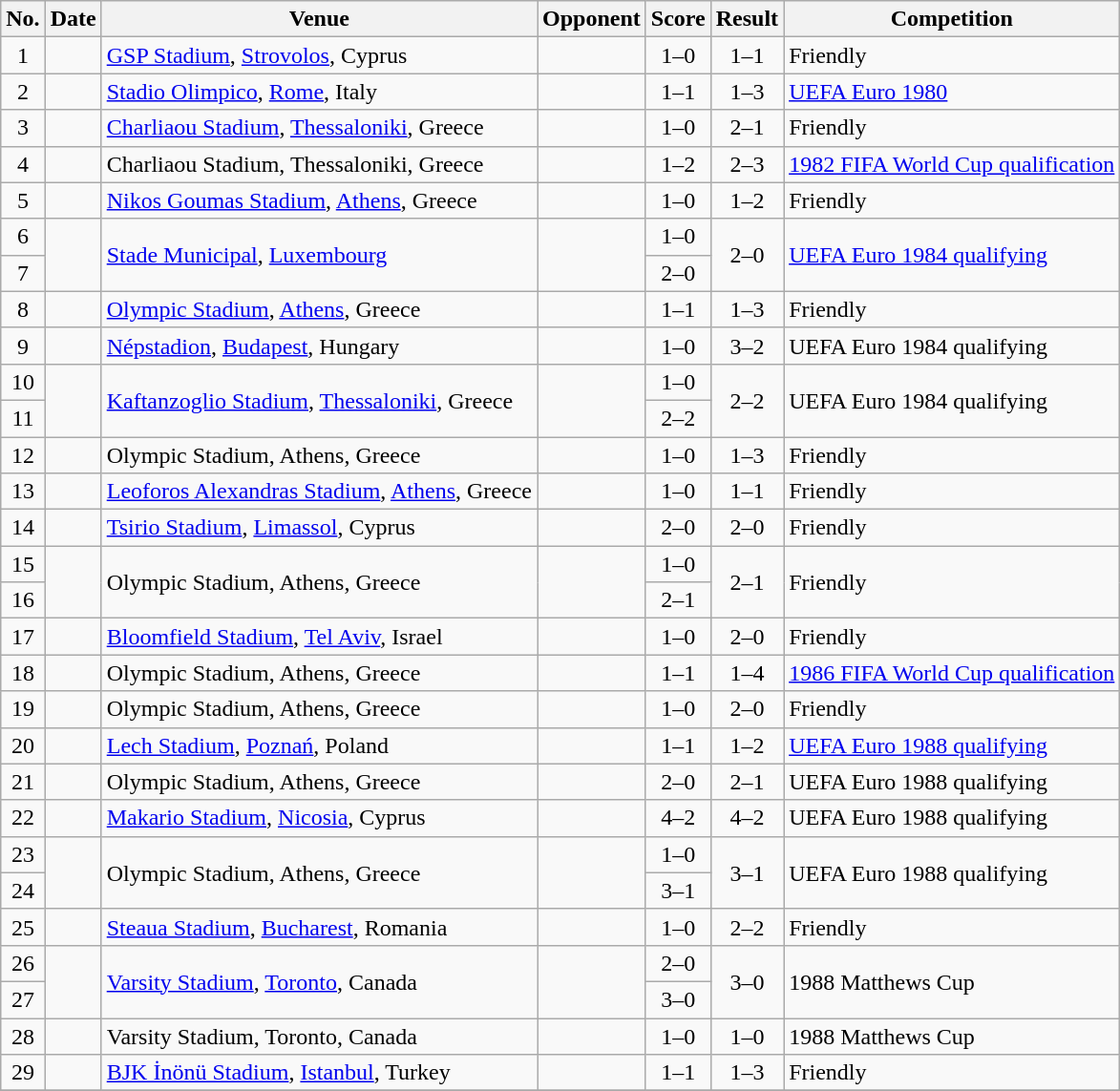<table class="wikitable sortable">
<tr>
<th scope="col">No.</th>
<th scope="col">Date</th>
<th scope="col">Venue</th>
<th scope="col">Opponent</th>
<th scope="col">Score</th>
<th scope="col">Result</th>
<th scope="col">Competition</th>
</tr>
<tr>
<td align="center">1</td>
<td></td>
<td><a href='#'>GSP Stadium</a>, <a href='#'>Strovolos</a>, Cyprus</td>
<td></td>
<td align="center">1–0</td>
<td align="center">1–1</td>
<td>Friendly</td>
</tr>
<tr>
<td align="center">2</td>
<td></td>
<td><a href='#'>Stadio Olimpico</a>, <a href='#'>Rome</a>, Italy</td>
<td></td>
<td align="center">1–1</td>
<td align="center">1–3</td>
<td><a href='#'>UEFA Euro 1980</a></td>
</tr>
<tr>
<td align="center">3</td>
<td></td>
<td><a href='#'>Charliaou Stadium</a>, <a href='#'>Thessaloniki</a>, Greece</td>
<td></td>
<td align="center">1–0</td>
<td align="center">2–1</td>
<td>Friendly</td>
</tr>
<tr>
<td align="center">4</td>
<td></td>
<td>Charliaou Stadium, Thessaloniki, Greece</td>
<td></td>
<td align="center">1–2</td>
<td align="center">2–3</td>
<td><a href='#'>1982 FIFA World Cup qualification</a></td>
</tr>
<tr>
<td align="center">5</td>
<td></td>
<td><a href='#'>Nikos Goumas Stadium</a>, <a href='#'>Athens</a>, Greece</td>
<td></td>
<td align="center">1–0</td>
<td align="center">1–2</td>
<td>Friendly</td>
</tr>
<tr>
<td align="center">6</td>
<td rowspan="2"></td>
<td rowspan="2"><a href='#'>Stade Municipal</a>, <a href='#'>Luxembourg</a></td>
<td rowspan="2"></td>
<td align="center">1–0</td>
<td align="center" rowspan="2">2–0</td>
<td rowspan="2"><a href='#'>UEFA Euro 1984 qualifying</a></td>
</tr>
<tr>
<td align="center">7</td>
<td align="center">2–0</td>
</tr>
<tr>
<td align="center">8</td>
<td></td>
<td><a href='#'>Olympic Stadium</a>, <a href='#'>Athens</a>, Greece</td>
<td></td>
<td align="center">1–1</td>
<td align="center">1–3</td>
<td>Friendly</td>
</tr>
<tr>
<td align="center">9</td>
<td></td>
<td><a href='#'>Népstadion</a>, <a href='#'>Budapest</a>, Hungary</td>
<td></td>
<td align="center">1–0</td>
<td align="center">3–2</td>
<td>UEFA Euro 1984 qualifying</td>
</tr>
<tr>
<td align="center">10</td>
<td rowspan="2"></td>
<td rowspan="2"><a href='#'>Kaftanzoglio Stadium</a>, <a href='#'>Thessaloniki</a>, Greece</td>
<td rowspan="2"></td>
<td align="center">1–0</td>
<td align="center" rowspan="2">2–2</td>
<td rowspan="2">UEFA Euro 1984 qualifying</td>
</tr>
<tr>
<td align="center">11</td>
<td align="center">2–2</td>
</tr>
<tr>
<td align="center">12</td>
<td></td>
<td>Olympic Stadium, Athens, Greece</td>
<td></td>
<td align="center">1–0</td>
<td align="center">1–3</td>
<td>Friendly</td>
</tr>
<tr>
<td align="center">13</td>
<td></td>
<td><a href='#'>Leoforos Alexandras Stadium</a>, <a href='#'>Athens</a>, Greece</td>
<td></td>
<td align="center">1–0</td>
<td align="center">1–1</td>
<td>Friendly</td>
</tr>
<tr>
<td align="center">14</td>
<td></td>
<td><a href='#'>Tsirio Stadium</a>, <a href='#'>Limassol</a>, Cyprus</td>
<td></td>
<td align="center">2–0</td>
<td align="center">2–0</td>
<td>Friendly</td>
</tr>
<tr>
<td align="center">15</td>
<td rowspan="2"></td>
<td rowspan="2">Olympic Stadium, Athens, Greece</td>
<td rowspan="2"></td>
<td align="center">1–0</td>
<td align="center" rowspan="2">2–1</td>
<td rowspan="2">Friendly</td>
</tr>
<tr>
<td align="center">16</td>
<td align="center">2–1</td>
</tr>
<tr>
<td align="center">17</td>
<td></td>
<td><a href='#'>Bloomfield Stadium</a>, <a href='#'>Tel Aviv</a>, Israel</td>
<td></td>
<td align="center">1–0</td>
<td align="center">2–0</td>
<td>Friendly</td>
</tr>
<tr>
<td align="center">18</td>
<td></td>
<td>Olympic Stadium, Athens, Greece</td>
<td></td>
<td align="center">1–1</td>
<td align="center">1–4</td>
<td><a href='#'>1986 FIFA World Cup qualification</a></td>
</tr>
<tr>
<td align="center">19</td>
<td></td>
<td>Olympic Stadium, Athens, Greece</td>
<td></td>
<td align="center">1–0</td>
<td align="center">2–0</td>
<td>Friendly</td>
</tr>
<tr>
<td align="center">20</td>
<td></td>
<td><a href='#'>Lech Stadium</a>, <a href='#'>Poznań</a>, Poland</td>
<td></td>
<td align="center">1–1</td>
<td align="center">1–2</td>
<td><a href='#'>UEFA Euro 1988 qualifying</a></td>
</tr>
<tr>
<td align="center">21</td>
<td></td>
<td>Olympic Stadium, Athens, Greece</td>
<td></td>
<td align="center">2–0</td>
<td align="center">2–1</td>
<td>UEFA Euro 1988 qualifying</td>
</tr>
<tr>
<td align="center">22</td>
<td></td>
<td><a href='#'>Makario Stadium</a>, <a href='#'>Nicosia</a>, Cyprus</td>
<td></td>
<td align="center">4–2</td>
<td align="center">4–2</td>
<td>UEFA Euro 1988 qualifying</td>
</tr>
<tr>
<td align="center">23</td>
<td rowspan="2"></td>
<td rowspan="2">Olympic Stadium, Athens, Greece</td>
<td rowspan="2"></td>
<td align="center">1–0</td>
<td align="center" rowspan="2">3–1</td>
<td rowspan="2">UEFA Euro 1988 qualifying</td>
</tr>
<tr>
<td align="center">24</td>
<td align="center">3–1</td>
</tr>
<tr>
<td align="center">25</td>
<td></td>
<td><a href='#'>Steaua Stadium</a>, <a href='#'>Bucharest</a>, Romania</td>
<td></td>
<td align="center">1–0</td>
<td align="center">2–2</td>
<td>Friendly</td>
</tr>
<tr>
<td align="center">26</td>
<td rowspan="2"></td>
<td rowspan="2"><a href='#'>Varsity Stadium</a>, <a href='#'>Toronto</a>, Canada</td>
<td rowspan="2"></td>
<td align="center">2–0</td>
<td align="center" rowspan="2">3–0</td>
<td rowspan="2">1988 Matthews Cup</td>
</tr>
<tr>
<td align="center">27</td>
<td align="center">3–0</td>
</tr>
<tr>
<td align="center">28</td>
<td></td>
<td>Varsity Stadium, Toronto, Canada</td>
<td></td>
<td align="center">1–0</td>
<td align="center">1–0</td>
<td>1988 Matthews Cup</td>
</tr>
<tr>
<td align="center">29</td>
<td></td>
<td><a href='#'>BJK İnönü Stadium</a>, <a href='#'>Istanbul</a>, Turkey</td>
<td></td>
<td align="center">1–1</td>
<td align="center">1–3</td>
<td>Friendly</td>
</tr>
<tr>
</tr>
</table>
